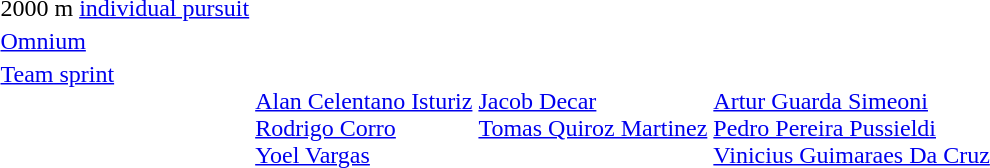<table>
<tr>
<td>2000 m <a href='#'>individual pursuit</a></td>
<td></td>
<td></td>
<td></td>
</tr>
<tr>
<td><a href='#'>Omnium</a></td>
<td></td>
<td></td>
<td></td>
</tr>
<tr valign="top">
<td><a href='#'>Team sprint</a></td>
<td><br><a href='#'>Alan Celentano Isturiz</a><br><a href='#'>Rodrigo Corro</a><br><a href='#'>Yoel Vargas</a></td>
<td><br><a href='#'>Jacob Decar</a><br><a href='#'>Tomas Quiroz Martinez</a></td>
<td><br><a href='#'>Artur Guarda Simeoni</a><br><a href='#'>Pedro Pereira Pussieldi</a><br><a href='#'>Vinicius Guimaraes Da Cruz</a></td>
</tr>
<tr valign="top">
</tr>
</table>
